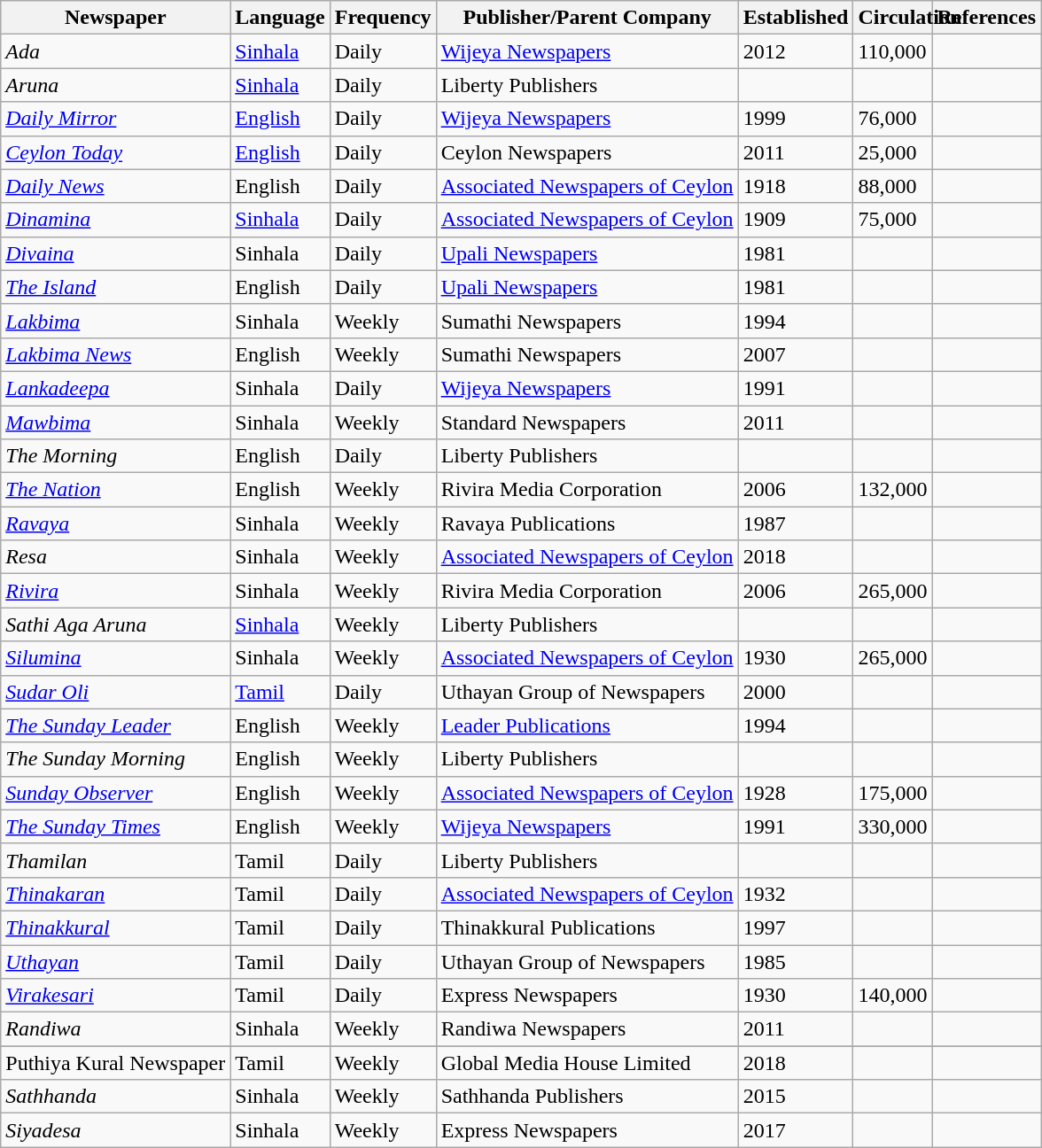<table class="wikitable sortable">
<tr>
<th style=max-width:3em>Newspaper</th>
<th style=max-width:5em>Language</th>
<th style=max-width:5em>Frequency</th>
<th style=max-width:7em>Publisher/Parent Company</th>
<th style=max-width:6em>Established</th>
<th style=max-width:2em>Circulation</th>
<th style=max-width:5em>References</th>
</tr>
<tr ->
<td><em>Ada</em></td>
<td><a href='#'>Sinhala</a></td>
<td>Daily</td>
<td><a href='#'>Wijeya Newspapers</a></td>
<td>2012</td>
<td>110,000</td>
<td></td>
</tr>
<tr ->
<td><em>Aruna</em></td>
<td><a href='#'>Sinhala</a></td>
<td>Daily</td>
<td>Liberty Publishers</td>
<td></td>
<td></td>
<td></td>
</tr>
<tr ->
<td><em><a href='#'>Daily Mirror</a></em></td>
<td><a href='#'>English</a></td>
<td>Daily</td>
<td><a href='#'>Wijeya Newspapers</a></td>
<td>1999</td>
<td>76,000</td>
<td></td>
</tr>
<tr ->
<td><em><a href='#'>Ceylon Today</a></em></td>
<td><a href='#'>English</a></td>
<td>Daily</td>
<td>Ceylon Newspapers</td>
<td>2011</td>
<td>25,000</td>
<td></td>
</tr>
<tr ->
<td><em><a href='#'>Daily News</a></em></td>
<td>English</td>
<td>Daily</td>
<td><a href='#'>Associated Newspapers of Ceylon</a></td>
<td>1918</td>
<td>88,000</td>
<td></td>
</tr>
<tr ->
<td><em><a href='#'>Dinamina</a></em></td>
<td><a href='#'>Sinhala</a></td>
<td>Daily</td>
<td><a href='#'>Associated Newspapers of Ceylon</a></td>
<td>1909</td>
<td>75,000</td>
<td></td>
</tr>
<tr ->
<td><em><a href='#'>Divaina</a></em></td>
<td>Sinhala</td>
<td>Daily</td>
<td><a href='#'>Upali Newspapers</a></td>
<td>1981</td>
<td> </td>
<td></td>
</tr>
<tr ->
<td><em><a href='#'>The Island</a></em></td>
<td>English</td>
<td>Daily</td>
<td><a href='#'>Upali Newspapers</a></td>
<td>1981</td>
<td> </td>
<td></td>
</tr>
<tr ->
<td><em><a href='#'>Lakbima</a></em></td>
<td>Sinhala</td>
<td>Weekly</td>
<td>Sumathi Newspapers</td>
<td>1994</td>
<td></td>
<td></td>
</tr>
<tr ->
<td><em><a href='#'>Lakbima News</a></em></td>
<td>English</td>
<td>Weekly</td>
<td>Sumathi Newspapers</td>
<td>2007</td>
<td></td>
<td></td>
</tr>
<tr ->
<td><em><a href='#'>Lankadeepa</a></em></td>
<td>Sinhala</td>
<td>Daily</td>
<td><a href='#'>Wijeya Newspapers</a></td>
<td>1991</td>
<td> </td>
<td></td>
</tr>
<tr ->
<td><em><a href='#'>Mawbima</a></em></td>
<td>Sinhala</td>
<td>Weekly</td>
<td>Standard Newspapers</td>
<td>2011</td>
<td></td>
<td></td>
</tr>
<tr ->
<td><em>The Morning</em></td>
<td>English</td>
<td>Daily</td>
<td>Liberty Publishers</td>
<td></td>
<td></td>
<td></td>
</tr>
<tr ->
<td><em><a href='#'>The Nation</a></em></td>
<td>English</td>
<td>Weekly</td>
<td>Rivira Media Corporation</td>
<td>2006</td>
<td>132,000</td>
<td></td>
</tr>
<tr ->
<td><em><a href='#'>Ravaya</a></em></td>
<td>Sinhala</td>
<td>Weekly</td>
<td>Ravaya Publications</td>
<td>1987</td>
<td></td>
<td></td>
</tr>
<tr ->
<td><em>Resa</em></td>
<td>Sinhala</td>
<td>Weekly</td>
<td><a href='#'>Associated Newspapers of Ceylon</a></td>
<td>2018</td>
<td></td>
<td></td>
</tr>
<tr ->
<td><em><a href='#'>Rivira</a></em></td>
<td>Sinhala</td>
<td>Weekly</td>
<td>Rivira Media Corporation</td>
<td>2006</td>
<td>265,000</td>
<td></td>
</tr>
<tr ->
<td><em>Sathi Aga Aruna</em></td>
<td><a href='#'>Sinhala</a></td>
<td>Weekly</td>
<td>Liberty Publishers</td>
<td></td>
<td></td>
<td></td>
</tr>
<tr ->
<td><em><a href='#'>Silumina</a></em></td>
<td>Sinhala</td>
<td>Weekly</td>
<td><a href='#'>Associated Newspapers of Ceylon</a></td>
<td>1930</td>
<td>265,000</td>
<td></td>
</tr>
<tr ->
<td><em><a href='#'>Sudar Oli</a></em></td>
<td><a href='#'>Tamil</a></td>
<td>Daily</td>
<td>Uthayan Group of Newspapers</td>
<td>2000</td>
<td></td>
<td></td>
</tr>
<tr ->
<td><em><a href='#'>The Sunday Leader</a></em></td>
<td>English</td>
<td>Weekly</td>
<td><a href='#'>Leader Publications</a></td>
<td>1994</td>
<td></td>
<td></td>
</tr>
<tr ->
<td><em>The Sunday Morning</em></td>
<td>English</td>
<td>Weekly</td>
<td>Liberty Publishers</td>
<td></td>
<td></td>
<td></td>
</tr>
<tr ->
<td><em><a href='#'>Sunday Observer</a></em></td>
<td>English</td>
<td>Weekly</td>
<td><a href='#'>Associated Newspapers of Ceylon</a></td>
<td>1928</td>
<td>175,000</td>
<td></td>
</tr>
<tr ->
<td><em><a href='#'>The Sunday Times</a></em></td>
<td>English</td>
<td>Weekly</td>
<td><a href='#'>Wijeya Newspapers</a></td>
<td>1991</td>
<td>330,000</td>
<td></td>
</tr>
<tr ->
<td><em>Thamilan</em></td>
<td>Tamil</td>
<td>Daily</td>
<td>Liberty Publishers</td>
<td></td>
<td></td>
<td></td>
</tr>
<tr ->
<td><em><a href='#'>Thinakaran</a></em></td>
<td>Tamil</td>
<td>Daily</td>
<td><a href='#'>Associated Newspapers of Ceylon</a></td>
<td>1932</td>
<td> </td>
<td></td>
</tr>
<tr ->
<td><em><a href='#'>Thinakkural</a></em></td>
<td>Tamil</td>
<td>Daily</td>
<td>Thinakkural Publications</td>
<td>1997</td>
<td></td>
<td></td>
</tr>
<tr ->
<td><em><a href='#'>Uthayan</a></em></td>
<td>Tamil</td>
<td>Daily</td>
<td>Uthayan Group of Newspapers</td>
<td>1985</td>
<td></td>
<td></td>
</tr>
<tr ->
<td><em><a href='#'>Virakesari</a></em></td>
<td>Tamil</td>
<td>Daily</td>
<td>Express Newspapers</td>
<td>1930</td>
<td>140,000</td>
<td></td>
</tr>
<tr ->
<td><em>Randiwa</em></td>
<td>Sinhala</td>
<td>Weekly</td>
<td>Randiwa Newspapers</td>
<td>2011</td>
<td></td>
<td></td>
</tr>
<tr ->
</tr>
<tr ->
<td>Puthiya Kural Newspaper</td>
<td>Tamil</td>
<td>Weekly</td>
<td>Global Media House Limited</td>
<td>2018</td>
<td> </td>
<td></td>
</tr>
<tr ->
<td><em>Sathhanda</em></td>
<td>Sinhala</td>
<td>Weekly</td>
<td>Sathhanda Publishers</td>
<td>2015</td>
<td></td>
<td></td>
</tr>
<tr ->
<td><em>Siyadesa</em></td>
<td>Sinhala</td>
<td>Weekly</td>
<td>Express Newspapers</td>
<td>2017</td>
<td></td>
<td></td>
</tr>
</table>
